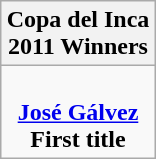<table class="wikitable" style="text-align: center; margin: 0 auto;">
<tr>
<th>Copa del Inca<br>2011 Winners</th>
</tr>
<tr>
<td><br><strong> <a href='#'>José Gálvez</a></strong><br><strong>First title</strong></td>
</tr>
</table>
